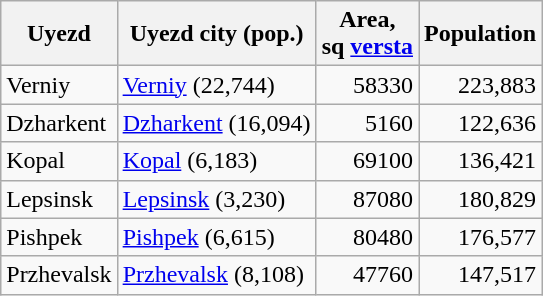<table class="wikitable">
<tr>
<th>Uyezd</th>
<th>Uyezd city (pop.)</th>
<th>Area, <br> sq <a href='#'>versta</a></th>
<th>Population</th>
</tr>
<tr>
<td>Verniy</td>
<td><a href='#'>Verniy</a> (22,744)</td>
<td style="text-align:right">58330</td>
<td style="text-align:right">223,883</td>
</tr>
<tr>
<td>Dzharkent</td>
<td><a href='#'>Dzharkent</a> (16,094)</td>
<td style="text-align:right">5160</td>
<td style="text-align:right">122,636</td>
</tr>
<tr>
<td>Kopal</td>
<td><a href='#'>Kopal</a> (6,183)</td>
<td style="text-align:right">69100</td>
<td style="text-align:right">136,421</td>
</tr>
<tr>
<td>Lepsinsk</td>
<td><a href='#'>Lepsinsk</a> (3,230)</td>
<td style="text-align:right">87080</td>
<td style="text-align:right">180,829</td>
</tr>
<tr>
<td>Pishpek</td>
<td><a href='#'>Pishpek</a> (6,615)</td>
<td style="text-align:right">80480</td>
<td style="text-align:right">176,577</td>
</tr>
<tr>
<td>Przhevalsk</td>
<td><a href='#'>Przhevalsk</a> (8,108)</td>
<td style="text-align:right">47760</td>
<td style="text-align:right">147,517</td>
</tr>
</table>
